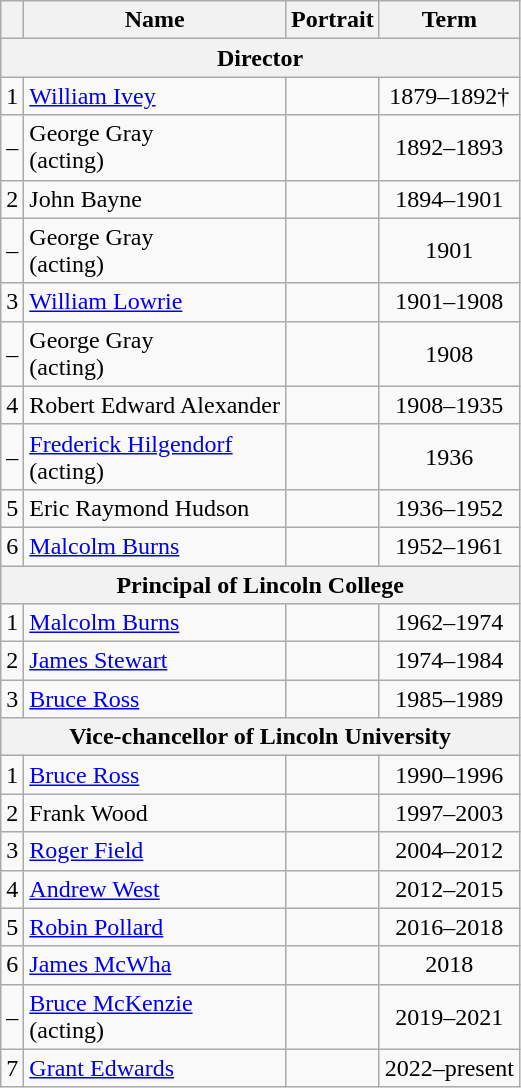<table class="wikitable mw-collapsible mw-collapsed">
<tr>
<th></th>
<th>Name</th>
<th>Portrait</th>
<th>Term</th>
</tr>
<tr>
<th colspan=4>Director</th>
</tr>
<tr>
<td align=center>1</td>
<td><a href='#'>William Ivey</a></td>
<td></td>
<td align=center>1879–1892†</td>
</tr>
<tr>
<td align=center>–</td>
<td>George Gray<br>(acting)</td>
<td></td>
<td align=center>1892–1893</td>
</tr>
<tr>
<td align=center>2</td>
<td>John Bayne</td>
<td></td>
<td align=center>1894–1901</td>
</tr>
<tr>
<td align=center>–</td>
<td>George Gray<br>(acting)</td>
<td></td>
<td align=center>1901</td>
</tr>
<tr>
<td align=center>3</td>
<td><a href='#'>William Lowrie</a></td>
<td></td>
<td align=center>1901–1908</td>
</tr>
<tr>
<td align=center>–</td>
<td>George Gray<br>(acting)</td>
<td></td>
<td align=center>1908</td>
</tr>
<tr>
<td align=center>4</td>
<td>Robert Edward Alexander</td>
<td></td>
<td align=center>1908–1935</td>
</tr>
<tr>
<td align=center>–</td>
<td><a href='#'>Frederick Hilgendorf</a><br>(acting)</td>
<td></td>
<td align=center>1936</td>
</tr>
<tr>
<td align=center>5</td>
<td>Eric Raymond Hudson</td>
<td></td>
<td align=center>1936–1952</td>
</tr>
<tr>
<td align=center>6</td>
<td><a href='#'>Malcolm Burns</a></td>
<td></td>
<td align=center>1952–1961</td>
</tr>
<tr>
<th colspan=4>Principal of Lincoln College</th>
</tr>
<tr>
<td align=center>1</td>
<td><a href='#'>Malcolm Burns</a></td>
<td></td>
<td align=center>1962–1974</td>
</tr>
<tr>
<td align=center>2</td>
<td><a href='#'>James Stewart</a></td>
<td></td>
<td align=center>1974–1984</td>
</tr>
<tr>
<td align=center>3</td>
<td><a href='#'>Bruce Ross</a></td>
<td></td>
<td align=center>1985–1989</td>
</tr>
<tr>
<th colspan=4>Vice-chancellor of Lincoln University</th>
</tr>
<tr>
<td align=center>1</td>
<td><a href='#'>Bruce Ross</a></td>
<td></td>
<td align=center>1990–1996</td>
</tr>
<tr>
<td align=center>2</td>
<td>Frank Wood</td>
<td></td>
<td align=center>1997–2003</td>
</tr>
<tr>
<td align=center>3</td>
<td><a href='#'>Roger Field</a></td>
<td></td>
<td align=center>2004–2012</td>
</tr>
<tr>
<td align=center>4</td>
<td><a href='#'>Andrew West</a></td>
<td></td>
<td align=center>2012–2015</td>
</tr>
<tr>
<td align=center>5</td>
<td><a href='#'>Robin Pollard</a></td>
<td></td>
<td align=center>2016–2018</td>
</tr>
<tr>
<td align=center>6</td>
<td><a href='#'>James McWha</a></td>
<td></td>
<td align=center>2018</td>
</tr>
<tr>
<td align=center>–</td>
<td><a href='#'>Bruce McKenzie</a><br>(acting)</td>
<td></td>
<td align=center>2019–2021</td>
</tr>
<tr>
<td align=center>7</td>
<td><a href='#'>Grant Edwards</a></td>
<td></td>
<td align=center>2022–present</td>
</tr>
</table>
